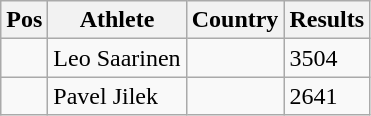<table class="wikitable">
<tr>
<th>Pos</th>
<th>Athlete</th>
<th>Country</th>
<th>Results</th>
</tr>
<tr>
<td align="center"></td>
<td>Leo Saarinen</td>
<td></td>
<td>3504</td>
</tr>
<tr>
<td align="center"></td>
<td>Pavel Jilek</td>
<td></td>
<td>2641</td>
</tr>
</table>
